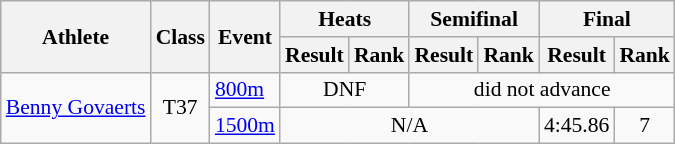<table class=wikitable style="font-size:90%">
<tr>
<th rowspan="2">Athlete</th>
<th rowspan="2">Class</th>
<th rowspan="2">Event</th>
<th colspan="2">Heats</th>
<th colspan="2">Semifinal</th>
<th colspan="2">Final</th>
</tr>
<tr>
<th>Result</th>
<th>Rank</th>
<th>Result</th>
<th>Rank</th>
<th>Result</th>
<th>Rank</th>
</tr>
<tr>
<td rowspan="2"><a href='#'>Benny Govaerts</a></td>
<td rowspan="2" style="text-align:center;">T37</td>
<td><a href='#'>800m</a></td>
<td style="text-align:center;" colspan="2">DNF</td>
<td style="text-align:center;" colspan="4">did not advance</td>
</tr>
<tr>
<td><a href='#'>1500m</a></td>
<td style="text-align:center;" colspan="4">N/A</td>
<td style="text-align:center;">4:45.86</td>
<td style="text-align:center;">7</td>
</tr>
</table>
